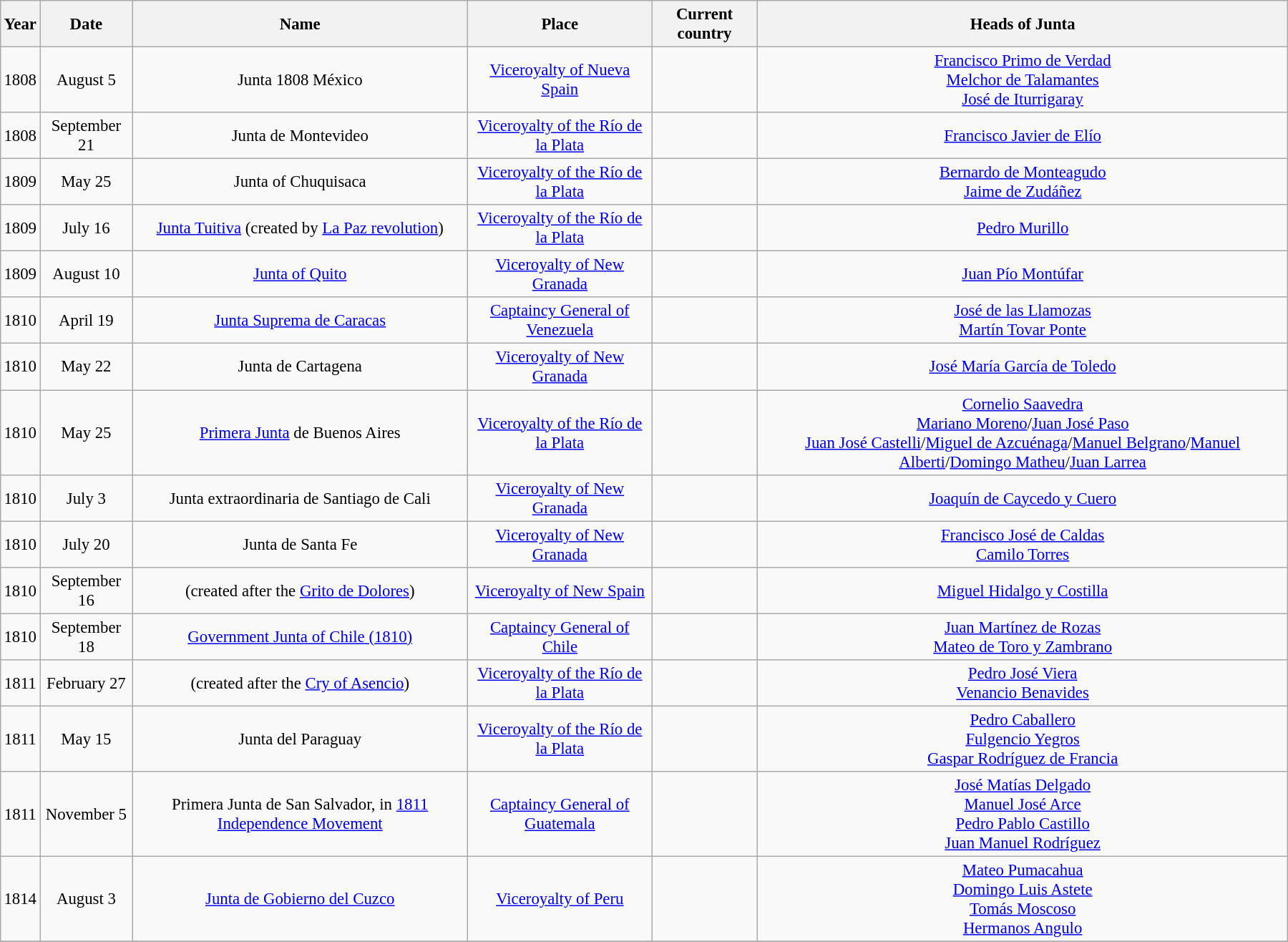<table class="wikitable" style="margin:1em auto; font-size: 95%; text-align: center; width:95%;">
<tr>
<th>Year</th>
<th>Date</th>
<th>Name</th>
<th>Place</th>
<th>Current country</th>
<th>Heads of Junta</th>
</tr>
<tr>
<td>1808</td>
<td>August 5</td>
<td>Junta 1808 México</td>
<td><a href='#'>Viceroyalty of Nueva Spain</a></td>
<td></td>
<td><a href='#'>Francisco Primo de Verdad</a><br><a href='#'>Melchor de Talamantes</a><br><a href='#'>José de Iturrigaray</a></td>
</tr>
<tr>
<td>1808</td>
<td>September 21</td>
<td>Junta de Montevideo</td>
<td><a href='#'>Viceroyalty of the Río de la Plata</a></td>
<td></td>
<td><a href='#'>Francisco Javier de Elío</a></td>
</tr>
<tr>
<td>1809</td>
<td>May 25</td>
<td>Junta of Chuquisaca</td>
<td><a href='#'>Viceroyalty of the Río de la Plata</a></td>
<td></td>
<td><a href='#'>Bernardo de Monteagudo</a><br><a href='#'>Jaime de Zudáñez</a></td>
</tr>
<tr>
<td>1809</td>
<td>July 16</td>
<td><a href='#'>Junta Tuitiva</a> (created by <a href='#'>La Paz revolution</a>)</td>
<td><a href='#'>Viceroyalty of the Río de la Plata</a></td>
<td></td>
<td><a href='#'>Pedro Murillo</a></td>
</tr>
<tr>
<td>1809</td>
<td>August 10</td>
<td><a href='#'>Junta of Quito</a></td>
<td><a href='#'>Viceroyalty of New Granada</a></td>
<td></td>
<td><a href='#'>Juan Pío Montúfar</a></td>
</tr>
<tr>
<td>1810</td>
<td>April 19</td>
<td><a href='#'>Junta Suprema de Caracas</a></td>
<td><a href='#'>Captaincy General of Venezuela</a></td>
<td></td>
<td><a href='#'>José de las Llamozas</a><br><a href='#'>Martín Tovar Ponte</a></td>
</tr>
<tr>
<td>1810</td>
<td>May 22</td>
<td>Junta de Cartagena</td>
<td><a href='#'>Viceroyalty of New Granada</a></td>
<td></td>
<td><a href='#'>José María García de Toledo</a></td>
</tr>
<tr>
<td>1810</td>
<td>May 25</td>
<td><a href='#'>Primera Junta</a> de Buenos Aires</td>
<td><a href='#'>Viceroyalty of the Río de la Plata</a></td>
<td></td>
<td><a href='#'>Cornelio Saavedra</a><br><a href='#'>Mariano Moreno</a>/<a href='#'>Juan José Paso</a><br><a href='#'>Juan José Castelli</a>/<a href='#'>Miguel de Azcuénaga</a>/<a href='#'>Manuel Belgrano</a>/<a href='#'>Manuel Alberti</a>/<a href='#'>Domingo Matheu</a>/<a href='#'>Juan Larrea</a></td>
</tr>
<tr>
<td>1810</td>
<td>July 3</td>
<td>Junta extraordinaria de Santiago de Cali</td>
<td><a href='#'>Viceroyalty of New Granada</a></td>
<td></td>
<td><a href='#'>Joaquín de Caycedo y Cuero</a></td>
</tr>
<tr>
<td>1810</td>
<td>July 20</td>
<td>Junta de Santa Fe</td>
<td><a href='#'>Viceroyalty of New Granada</a></td>
<td></td>
<td><a href='#'>Francisco José de Caldas</a><br><a href='#'>Camilo Torres</a></td>
</tr>
<tr>
<td>1810</td>
<td>September 16</td>
<td>(created after the <a href='#'>Grito de Dolores</a>)</td>
<td><a href='#'>Viceroyalty of New Spain</a></td>
<td></td>
<td><a href='#'>Miguel Hidalgo y Costilla</a></td>
</tr>
<tr>
<td>1810</td>
<td>September 18</td>
<td><a href='#'>Government Junta of Chile (1810)</a></td>
<td><a href='#'>Captaincy General of Chile</a></td>
<td></td>
<td><a href='#'>Juan Martínez de Rozas</a><br><a href='#'>Mateo de Toro y Zambrano</a></td>
</tr>
<tr>
<td>1811</td>
<td>February 27</td>
<td>(created after the <a href='#'>Cry of Asencio</a>)</td>
<td><a href='#'>Viceroyalty of the Río de la Plata</a></td>
<td></td>
<td><a href='#'>Pedro José Viera</a><br><a href='#'>Venancio Benavides</a></td>
</tr>
<tr>
<td>1811</td>
<td>May 15</td>
<td>Junta del Paraguay</td>
<td><a href='#'>Viceroyalty of the Río de la Plata</a></td>
<td></td>
<td><a href='#'>Pedro Caballero</a><br><a href='#'>Fulgencio Yegros</a><br><a href='#'>Gaspar Rodríguez de Francia</a></td>
</tr>
<tr>
<td>1811</td>
<td>November 5</td>
<td>Primera Junta de San Salvador, in <a href='#'>1811 Independence Movement</a></td>
<td><a href='#'>Captaincy General of Guatemala</a></td>
<td></td>
<td><a href='#'>José Matías Delgado</a><br><a href='#'>Manuel José Arce</a><br><a href='#'>Pedro Pablo Castillo</a><br><a href='#'>Juan Manuel Rodríguez</a></td>
</tr>
<tr>
<td>1814</td>
<td>August 3</td>
<td><a href='#'>Junta de Gobierno del Cuzco</a></td>
<td><a href='#'>Viceroyalty of Peru</a></td>
<td></td>
<td><a href='#'>Mateo Pumacahua</a><br><a href='#'>Domingo Luis Astete</a><br><a href='#'>Tomás Moscoso</a><br><a href='#'>Hermanos Angulo</a></td>
</tr>
<tr>
</tr>
</table>
